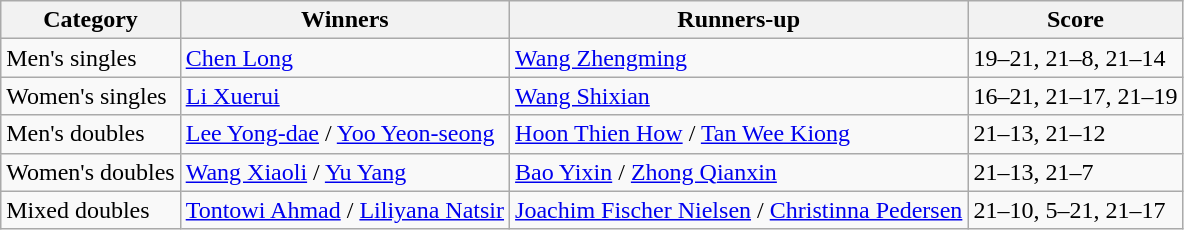<table class=wikitable style="white-space:nowrap;">
<tr>
<th>Category</th>
<th>Winners</th>
<th>Runners-up</th>
<th>Score</th>
</tr>
<tr>
<td>Men's singles</td>
<td> <a href='#'>Chen Long</a></td>
<td> <a href='#'>Wang Zhengming</a></td>
<td>19–21, 21–8, 21–14</td>
</tr>
<tr>
<td>Women's singles</td>
<td> <a href='#'>Li Xuerui</a></td>
<td> <a href='#'>Wang Shixian</a></td>
<td>16–21, 21–17, 21–19</td>
</tr>
<tr>
<td>Men's doubles</td>
<td> <a href='#'>Lee Yong-dae</a> / <a href='#'>Yoo Yeon-seong</a></td>
<td> <a href='#'>Hoon Thien How</a> / <a href='#'>Tan Wee Kiong</a></td>
<td>21–13, 21–12</td>
</tr>
<tr>
<td>Women's doubles</td>
<td> <a href='#'>Wang Xiaoli</a> / <a href='#'>Yu Yang</a></td>
<td> <a href='#'>Bao Yixin</a> / <a href='#'>Zhong Qianxin</a></td>
<td>21–13, 21–7</td>
</tr>
<tr>
<td>Mixed doubles</td>
<td> <a href='#'>Tontowi Ahmad</a> / <a href='#'>Liliyana Natsir</a></td>
<td> <a href='#'>Joachim Fischer Nielsen</a> / <a href='#'>Christinna Pedersen</a></td>
<td>21–10, 5–21, 21–17</td>
</tr>
</table>
